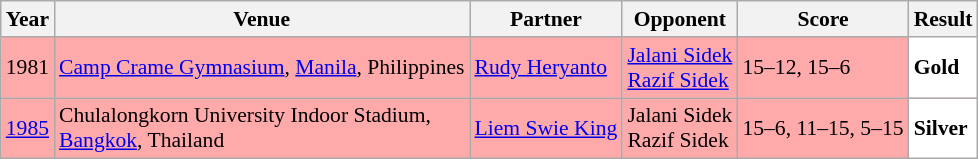<table class="sortable wikitable" style="font-size: 90%">
<tr>
<th>Year</th>
<th>Venue</th>
<th>Partner</th>
<th>Opponent</th>
<th>Score</th>
<th>Result</th>
</tr>
<tr style="background:#FFAAAA">
<td align="center">1981</td>
<td align="left"><a href='#'>Camp Crame Gymnasium</a>, <a href='#'>Manila</a>, Philippines</td>
<td align="left"> <a href='#'>Rudy Heryanto</a></td>
<td align="left"> <a href='#'>Jalani Sidek</a><br> <a href='#'>Razif Sidek</a></td>
<td align="left">15–12, 15–6</td>
<td style="text-align:left; background:white"> <strong>Gold</strong></td>
</tr>
<tr style="background:#FFAAAA">
<td align="center"><a href='#'>1985</a></td>
<td align="left">Chulalongkorn University Indoor Stadium,<br> <a href='#'>Bangkok</a>, Thailand</td>
<td align="left"> <a href='#'>Liem Swie King</a></td>
<td align="left"> Jalani Sidek<br> Razif Sidek</td>
<td align="left">15–6, 11–15, 5–15</td>
<td style="text-align:left; background:white"> <strong>Silver</strong></td>
</tr>
</table>
